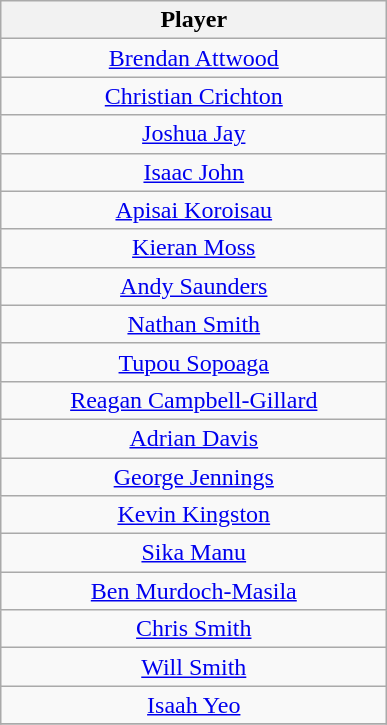<table class="wikitable" style="text-align: center;">
<tr>
<th style="width:250px;">Player</th>
</tr>
<tr>
<td><a href='#'>Brendan Attwood</a></td>
</tr>
<tr>
<td><a href='#'>Christian Crichton</a></td>
</tr>
<tr>
<td><a href='#'>Joshua Jay</a></td>
</tr>
<tr>
<td><a href='#'>Isaac John</a></td>
</tr>
<tr>
<td><a href='#'>Apisai Koroisau</a></td>
</tr>
<tr>
<td><a href='#'>Kieran Moss</a></td>
</tr>
<tr>
<td><a href='#'>Andy Saunders</a></td>
</tr>
<tr>
<td><a href='#'>Nathan Smith</a></td>
</tr>
<tr>
<td><a href='#'>Tupou Sopoaga</a></td>
</tr>
<tr>
<td><a href='#'>Reagan Campbell-Gillard</a></td>
</tr>
<tr>
<td><a href='#'>Adrian Davis</a></td>
</tr>
<tr>
<td><a href='#'>George Jennings</a></td>
</tr>
<tr>
<td><a href='#'>Kevin Kingston</a></td>
</tr>
<tr>
<td><a href='#'>Sika Manu</a></td>
</tr>
<tr>
<td><a href='#'>Ben Murdoch-Masila</a></td>
</tr>
<tr>
<td><a href='#'>Chris Smith</a></td>
</tr>
<tr>
<td><a href='#'>Will Smith</a></td>
</tr>
<tr>
<td><a href='#'>Isaah Yeo</a></td>
</tr>
<tr>
</tr>
</table>
